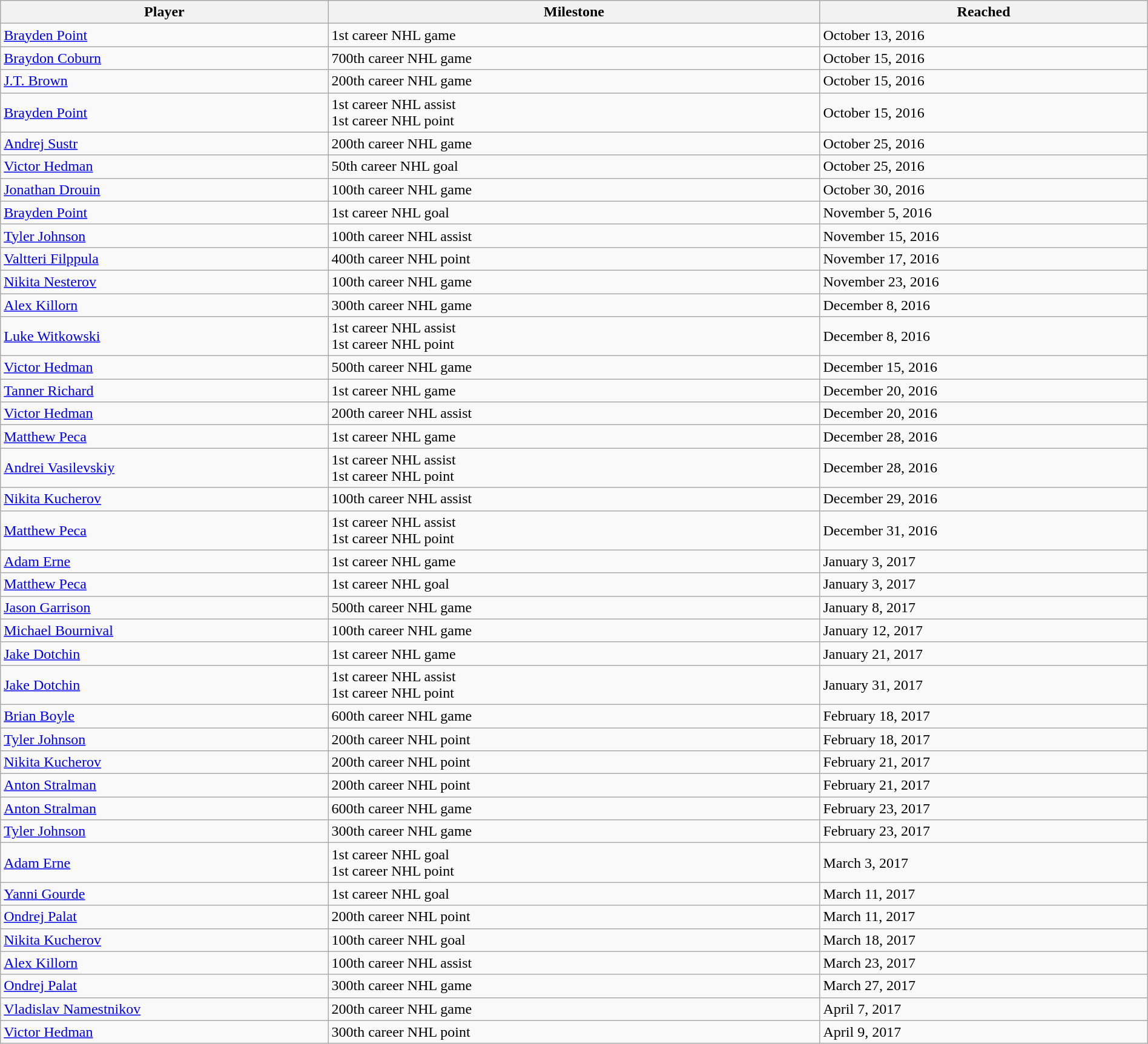<table class="wikitable sortable" style="width:100%;">
<tr align=center>
<th style="width:20%;">Player</th>
<th style="width:30%;">Milestone</th>
<th style="width:20%;" data-sort-type="date">Reached</th>
</tr>
<tr>
<td><a href='#'>Brayden Point</a></td>
<td>1st career NHL game</td>
<td>October 13, 2016</td>
</tr>
<tr>
<td><a href='#'>Braydon Coburn</a></td>
<td>700th career NHL game</td>
<td>October 15, 2016</td>
</tr>
<tr>
<td><a href='#'>J.T. Brown</a></td>
<td>200th career NHL game</td>
<td>October 15, 2016</td>
</tr>
<tr>
<td><a href='#'>Brayden Point</a></td>
<td>1st career NHL assist<br>1st career NHL point</td>
<td>October 15, 2016</td>
</tr>
<tr>
<td><a href='#'>Andrej Sustr</a></td>
<td>200th career NHL game</td>
<td>October 25, 2016</td>
</tr>
<tr>
<td><a href='#'>Victor Hedman</a></td>
<td>50th career NHL goal</td>
<td>October 25, 2016</td>
</tr>
<tr>
<td><a href='#'>Jonathan Drouin</a></td>
<td>100th career NHL game</td>
<td>October 30, 2016</td>
</tr>
<tr>
<td><a href='#'>Brayden Point</a></td>
<td>1st career NHL goal</td>
<td>November 5, 2016</td>
</tr>
<tr>
<td><a href='#'>Tyler Johnson</a></td>
<td>100th career NHL assist</td>
<td>November 15, 2016</td>
</tr>
<tr>
<td><a href='#'>Valtteri Filppula</a></td>
<td>400th career NHL point</td>
<td>November 17, 2016</td>
</tr>
<tr>
<td><a href='#'>Nikita Nesterov</a></td>
<td>100th career NHL game</td>
<td>November 23, 2016</td>
</tr>
<tr>
<td><a href='#'>Alex Killorn</a></td>
<td>300th career NHL game</td>
<td>December 8, 2016</td>
</tr>
<tr>
<td><a href='#'>Luke Witkowski</a></td>
<td>1st career NHL assist<br>1st career NHL point</td>
<td>December 8, 2016</td>
</tr>
<tr>
<td><a href='#'>Victor Hedman</a></td>
<td>500th career NHL game</td>
<td>December 15, 2016</td>
</tr>
<tr>
<td><a href='#'>Tanner Richard</a></td>
<td>1st career NHL game</td>
<td>December 20, 2016</td>
</tr>
<tr>
<td><a href='#'>Victor Hedman</a></td>
<td>200th career NHL assist</td>
<td>December 20, 2016</td>
</tr>
<tr>
<td><a href='#'>Matthew Peca</a></td>
<td>1st career NHL game</td>
<td>December 28, 2016</td>
</tr>
<tr>
<td><a href='#'>Andrei Vasilevskiy</a></td>
<td>1st career NHL assist<br>1st career NHL point</td>
<td>December 28, 2016</td>
</tr>
<tr>
<td><a href='#'>Nikita Kucherov</a></td>
<td>100th career NHL assist</td>
<td>December 29, 2016</td>
</tr>
<tr>
<td><a href='#'>Matthew Peca</a></td>
<td>1st career NHL assist<br>1st career NHL point</td>
<td>December 31, 2016</td>
</tr>
<tr>
<td><a href='#'>Adam Erne</a></td>
<td>1st career NHL game</td>
<td>January 3, 2017</td>
</tr>
<tr>
<td><a href='#'>Matthew Peca</a></td>
<td>1st career NHL goal</td>
<td>January 3, 2017</td>
</tr>
<tr>
<td><a href='#'>Jason Garrison</a></td>
<td>500th career NHL game</td>
<td>January 8, 2017</td>
</tr>
<tr>
<td><a href='#'>Michael Bournival</a></td>
<td>100th career NHL game</td>
<td>January 12, 2017</td>
</tr>
<tr>
<td><a href='#'>Jake Dotchin</a></td>
<td>1st career NHL game</td>
<td>January 21, 2017</td>
</tr>
<tr>
<td><a href='#'>Jake Dotchin</a></td>
<td>1st career NHL assist<br>1st career NHL point</td>
<td>January 31, 2017</td>
</tr>
<tr>
<td><a href='#'>Brian Boyle</a></td>
<td>600th career NHL game</td>
<td>February 18, 2017</td>
</tr>
<tr>
<td><a href='#'>Tyler Johnson</a></td>
<td>200th career NHL point</td>
<td>February 18, 2017</td>
</tr>
<tr>
<td><a href='#'>Nikita Kucherov</a></td>
<td>200th career NHL point</td>
<td>February 21, 2017</td>
</tr>
<tr>
<td><a href='#'>Anton Stralman</a></td>
<td>200th career NHL point</td>
<td>February 21, 2017</td>
</tr>
<tr>
<td><a href='#'>Anton Stralman</a></td>
<td>600th career NHL game</td>
<td>February 23, 2017</td>
</tr>
<tr>
<td><a href='#'>Tyler Johnson</a></td>
<td>300th career NHL game</td>
<td>February 23, 2017</td>
</tr>
<tr>
<td><a href='#'>Adam Erne</a></td>
<td>1st career NHL goal<br>1st career NHL point</td>
<td>March 3, 2017</td>
</tr>
<tr>
<td><a href='#'>Yanni Gourde</a></td>
<td>1st career NHL goal</td>
<td>March 11, 2017</td>
</tr>
<tr>
<td><a href='#'>Ondrej Palat</a></td>
<td>200th career NHL point</td>
<td>March 11, 2017</td>
</tr>
<tr>
<td><a href='#'>Nikita Kucherov</a></td>
<td>100th career NHL goal</td>
<td>March 18, 2017</td>
</tr>
<tr>
<td><a href='#'>Alex Killorn</a></td>
<td>100th career NHL assist</td>
<td>March 23, 2017</td>
</tr>
<tr>
<td><a href='#'>Ondrej Palat</a></td>
<td>300th career NHL game</td>
<td>March 27, 2017</td>
</tr>
<tr>
<td><a href='#'>Vladislav Namestnikov</a></td>
<td>200th career NHL game</td>
<td>April 7, 2017</td>
</tr>
<tr>
<td><a href='#'>Victor Hedman</a></td>
<td>300th career NHL point</td>
<td>April 9, 2017</td>
</tr>
</table>
